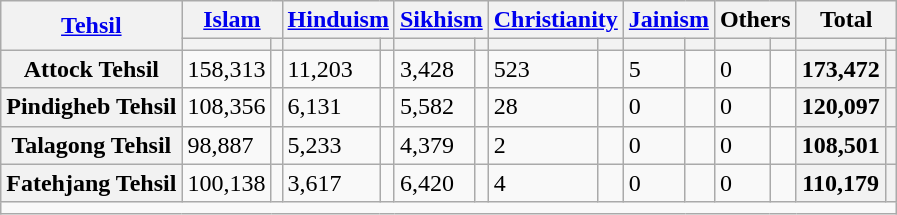<table class="wikitable sortable">
<tr>
<th rowspan="2"><a href='#'>Tehsil</a></th>
<th colspan="2"><a href='#'>Islam</a> </th>
<th colspan="2"><a href='#'>Hinduism</a> </th>
<th colspan="2"><a href='#'>Sikhism</a> </th>
<th colspan="2"><a href='#'>Christianity</a> </th>
<th colspan="2"><a href='#'>Jainism</a> </th>
<th colspan="2">Others</th>
<th colspan="2">Total</th>
</tr>
<tr>
<th><a href='#'></a></th>
<th></th>
<th></th>
<th></th>
<th></th>
<th></th>
<th></th>
<th></th>
<th></th>
<th></th>
<th></th>
<th></th>
<th></th>
<th></th>
</tr>
<tr>
<th>Attock Tehsil</th>
<td>158,313</td>
<td></td>
<td>11,203</td>
<td></td>
<td>3,428</td>
<td></td>
<td>523</td>
<td></td>
<td>5</td>
<td></td>
<td>0</td>
<td></td>
<th>173,472</th>
<th></th>
</tr>
<tr>
<th>Pindigheb Tehsil</th>
<td>108,356</td>
<td></td>
<td>6,131</td>
<td></td>
<td>5,582</td>
<td></td>
<td>28</td>
<td></td>
<td>0</td>
<td></td>
<td>0</td>
<td></td>
<th>120,097</th>
<th></th>
</tr>
<tr>
<th>Talagong Tehsil</th>
<td>98,887</td>
<td></td>
<td>5,233</td>
<td></td>
<td>4,379</td>
<td></td>
<td>2</td>
<td></td>
<td>0</td>
<td></td>
<td>0</td>
<td></td>
<th>108,501</th>
<th></th>
</tr>
<tr>
<th>Fatehjang Tehsil</th>
<td>100,138</td>
<td></td>
<td>3,617</td>
<td></td>
<td>6,420</td>
<td></td>
<td>4</td>
<td></td>
<td>0</td>
<td></td>
<td>0</td>
<td></td>
<th>110,179</th>
<th></th>
</tr>
<tr class="sortbottom">
<td colspan="15"></td>
</tr>
</table>
